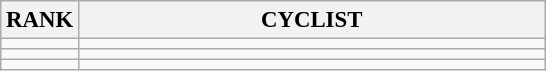<table class="wikitable" style="font-size:95%;">
<tr>
<th>RANK</th>
<th align="left" style="width: 20em">CYCLIST</th>
</tr>
<tr>
<td align="center"></td>
<td></td>
</tr>
<tr>
<td align="center"></td>
<td></td>
</tr>
<tr>
<td align="center"></td>
<td></td>
</tr>
</table>
